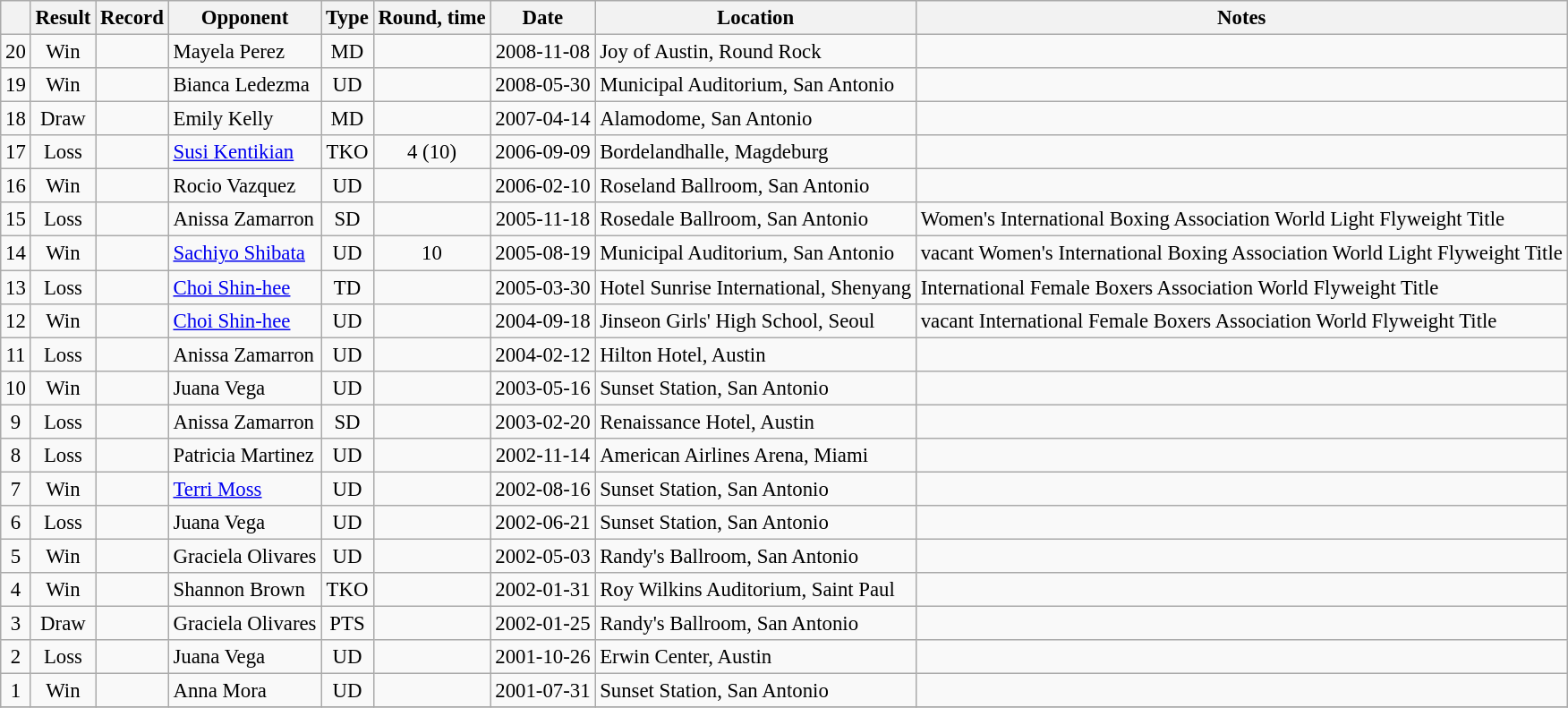<table class="wikitable" style="text-align:center; font-size:95%">
<tr>
<th></th>
<th>Result</th>
<th>Record</th>
<th>Opponent</th>
<th>Type</th>
<th>Round, time</th>
<th>Date</th>
<th>Location</th>
<th>Notes</th>
</tr>
<tr>
<td>20</td>
<td>Win</td>
<td></td>
<td style="text-align:left;">Mayela Perez</td>
<td>MD</td>
<td></td>
<td>2008-11-08</td>
<td style="text-align:left;">Joy of Austin, Round Rock</td>
<td style="text-align:left;"></td>
</tr>
<tr>
<td>19</td>
<td>Win</td>
<td></td>
<td style="text-align:left;">Bianca Ledezma</td>
<td>UD</td>
<td></td>
<td>2008-05-30</td>
<td style="text-align:left;">Municipal Auditorium, San Antonio</td>
<td style="text-align:left;"></td>
</tr>
<tr>
<td>18</td>
<td>Draw</td>
<td></td>
<td style="text-align:left;">Emily Kelly</td>
<td>MD</td>
<td></td>
<td>2007-04-14</td>
<td style="text-align:left;">Alamodome, San Antonio</td>
<td style="text-align:left;"></td>
</tr>
<tr>
<td>17</td>
<td>Loss</td>
<td></td>
<td style="text-align:left;"><a href='#'>Susi Kentikian</a></td>
<td>TKO</td>
<td>4 (10)</td>
<td>2006-09-09</td>
<td style="text-align:left;">Bordelandhalle, Magdeburg</td>
<td style="text-align:left;"></td>
</tr>
<tr>
<td>16</td>
<td>Win</td>
<td></td>
<td style="text-align:left;">Rocio Vazquez</td>
<td>UD</td>
<td></td>
<td>2006-02-10</td>
<td style="text-align:left;">Roseland Ballroom, San Antonio</td>
<td style="text-align:left;"></td>
</tr>
<tr>
<td>15</td>
<td>Loss</td>
<td></td>
<td style="text-align:left;">Anissa Zamarron</td>
<td>SD</td>
<td></td>
<td>2005-11-18</td>
<td style="text-align:left;">Rosedale Ballroom, San Antonio</td>
<td style="text-align:left;">Women's International Boxing Association World Light Flyweight Title</td>
</tr>
<tr>
<td>14</td>
<td>Win</td>
<td></td>
<td style="text-align:left;"><a href='#'>Sachiyo Shibata</a></td>
<td>UD</td>
<td>10</td>
<td>2005-08-19</td>
<td style="text-align:left;">Municipal Auditorium, San Antonio</td>
<td style="text-align:left;">vacant Women's International Boxing Association World Light Flyweight Title</td>
</tr>
<tr>
<td>13</td>
<td>Loss</td>
<td></td>
<td style="text-align:left;"><a href='#'>Choi Shin-hee</a></td>
<td>TD</td>
<td></td>
<td>2005-03-30</td>
<td style="text-align:left;">Hotel Sunrise International, Shenyang</td>
<td style="text-align:left;">International Female Boxers Association World Flyweight Title</td>
</tr>
<tr>
<td>12</td>
<td>Win</td>
<td></td>
<td style="text-align:left;"><a href='#'>Choi Shin-hee</a></td>
<td>UD</td>
<td></td>
<td>2004-09-18</td>
<td style="text-align:left;">Jinseon Girls' High School, Seoul</td>
<td style="text-align:left;">vacant International Female Boxers Association World Flyweight Title</td>
</tr>
<tr>
<td>11</td>
<td>Loss</td>
<td></td>
<td style="text-align:left;">Anissa Zamarron</td>
<td>UD</td>
<td></td>
<td>2004-02-12</td>
<td style="text-align:left;">Hilton Hotel, Austin</td>
<td style="text-align:left;"></td>
</tr>
<tr>
<td>10</td>
<td>Win</td>
<td></td>
<td style="text-align:left;">Juana Vega</td>
<td>UD</td>
<td></td>
<td>2003-05-16</td>
<td style="text-align:left;">Sunset Station, San Antonio</td>
<td style="text-align:left;"></td>
</tr>
<tr>
<td>9</td>
<td>Loss</td>
<td></td>
<td style="text-align:left;">Anissa Zamarron</td>
<td>SD</td>
<td></td>
<td>2003-02-20</td>
<td style="text-align:left;">Renaissance Hotel, Austin</td>
<td style="text-align:left;"></td>
</tr>
<tr>
<td>8</td>
<td>Loss</td>
<td></td>
<td style="text-align:left;">Patricia Martinez</td>
<td>UD</td>
<td></td>
<td>2002-11-14</td>
<td style="text-align:left;">American Airlines Arena, Miami</td>
<td style="text-align:left;"></td>
</tr>
<tr>
<td>7</td>
<td>Win</td>
<td></td>
<td style="text-align:left;"><a href='#'>Terri Moss</a></td>
<td>UD</td>
<td></td>
<td>2002-08-16</td>
<td style="text-align:left;">Sunset Station, San Antonio</td>
<td style="text-align:left;"></td>
</tr>
<tr>
<td>6</td>
<td>Loss</td>
<td></td>
<td style="text-align:left;">Juana Vega</td>
<td>UD</td>
<td></td>
<td>2002-06-21</td>
<td style="text-align:left;">Sunset Station, San Antonio</td>
<td style="text-align:left;"></td>
</tr>
<tr>
<td>5</td>
<td>Win</td>
<td></td>
<td style="text-align:left;">Graciela Olivares</td>
<td>UD</td>
<td></td>
<td>2002-05-03</td>
<td style="text-align:left;">Randy's Ballroom, San Antonio</td>
<td style="text-align:left;"></td>
</tr>
<tr>
<td>4</td>
<td>Win</td>
<td></td>
<td style="text-align:left;">Shannon Brown</td>
<td>TKO</td>
<td></td>
<td>2002-01-31</td>
<td style="text-align:left;">Roy Wilkins Auditorium, Saint Paul</td>
<td style="text-align:left;"></td>
</tr>
<tr>
<td>3</td>
<td>Draw</td>
<td></td>
<td style="text-align:left;">Graciela Olivares</td>
<td>PTS</td>
<td></td>
<td>2002-01-25</td>
<td style="text-align:left;">Randy's Ballroom, San Antonio</td>
<td style="text-align:left;"></td>
</tr>
<tr>
<td>2</td>
<td>Loss</td>
<td></td>
<td style="text-align:left;">Juana Vega</td>
<td>UD</td>
<td></td>
<td>2001-10-26</td>
<td style="text-align:left;">Erwin Center, Austin</td>
<td style="text-align:left;"></td>
</tr>
<tr>
<td>1</td>
<td>Win</td>
<td></td>
<td style="text-align:left;">Anna Mora</td>
<td>UD</td>
<td></td>
<td>2001-07-31</td>
<td style="text-align:left;">Sunset Station, San Antonio</td>
<td style="text-align:left;"></td>
</tr>
<tr>
</tr>
</table>
